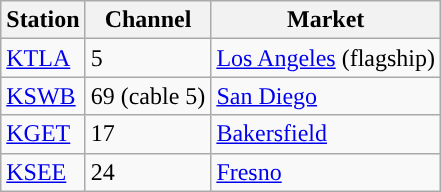<table class="wikitable">
<tr>
<th>Station</th>
<th>Channel</th>
<th>Market</th>
</tr>
<tr>
<td><a href='#'>KTLA</a></td>
<td>5</td>
<td><a href='#'>Los Angeles</a> (flagship)</td>
</tr>
<tr>
<td><a href='#'>KSWB</a></td>
<td>69 (cable 5)</td>
<td><a href='#'>San Diego</a></td>
</tr>
<tr>
<td><a href='#'>KGET</a></td>
<td>17</td>
<td><a href='#'>Bakersfield</a></td>
</tr>
<tr>
<td><a href='#'>KSEE</a></td>
<td>24</td>
<td><a href='#'>Fresno</a></td>
</tr>
</table>
